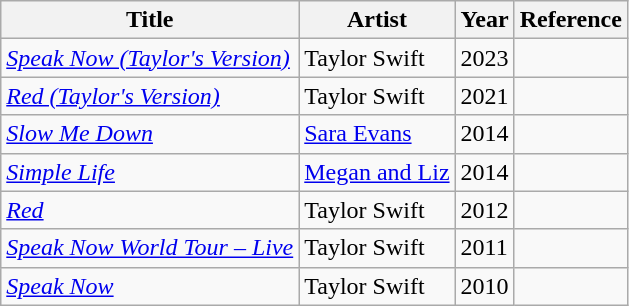<table class="wikitable">
<tr>
<th>Title</th>
<th>Artist</th>
<th>Year</th>
<th>Reference</th>
</tr>
<tr>
<td><em><a href='#'>Speak Now (Taylor's Version)</a></em></td>
<td>Taylor Swift</td>
<td>2023</td>
<td></td>
</tr>
<tr>
<td><em><a href='#'>Red (Taylor's Version)</a></em></td>
<td>Taylor Swift</td>
<td>2021</td>
<td></td>
</tr>
<tr>
<td><em><a href='#'>Slow Me Down</a></em></td>
<td><a href='#'>Sara Evans</a></td>
<td>2014</td>
<td></td>
</tr>
<tr>
<td><em><a href='#'>Simple Life</a></em></td>
<td><a href='#'>Megan and Liz</a></td>
<td>2014</td>
<td></td>
</tr>
<tr>
<td><em><a href='#'>Red</a></em></td>
<td>Taylor Swift</td>
<td>2012</td>
<td></td>
</tr>
<tr>
<td><em><a href='#'>Speak Now World Tour – Live</a></em></td>
<td>Taylor Swift</td>
<td>2011</td>
<td></td>
</tr>
<tr>
<td><em><a href='#'>Speak Now</a></em></td>
<td>Taylor Swift</td>
<td>2010</td>
<td></td>
</tr>
</table>
